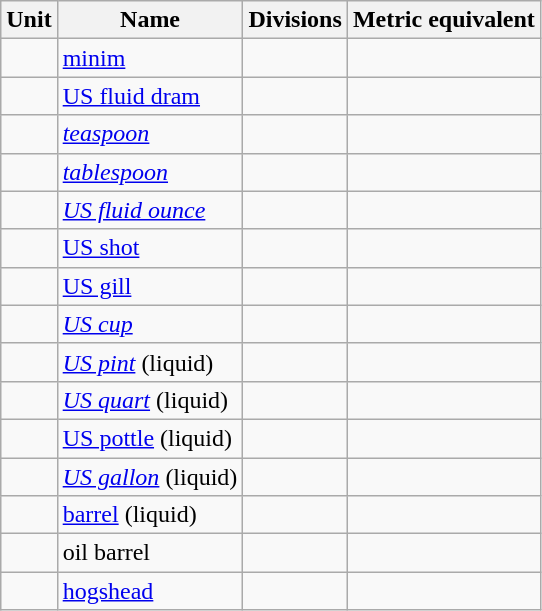<table class="wikitable">
<tr>
<th scope=col>Unit</th>
<th scope=col>Name</th>
<th scope=col>Divisions</th>
<th scope=col>Metric equivalent</th>
</tr>
<tr>
<td></td>
<td><a href='#'>minim</a></td>
<td></td>
<td></td>
</tr>
<tr>
<td></td>
<td><a href='#'>US fluid dram</a></td>
<td></td>
<td></td>
</tr>
<tr>
<td></td>
<td><em><a href='#'>teaspoon</a></em></td>
<td></td>
<td></td>
</tr>
<tr>
<td></td>
<td><em><a href='#'>tablespoon</a></em></td>
<td></td>
<td></td>
</tr>
<tr>
<td></td>
<td><em><a href='#'>US fluid ounce</a></em></td>
<td></td>
<td></td>
</tr>
<tr>
<td></td>
<td><a href='#'>US shot</a></td>
<td></td>
<td></td>
</tr>
<tr>
<td></td>
<td><a href='#'>US gill</a></td>
<td></td>
<td></td>
</tr>
<tr>
<td></td>
<td><em><a href='#'>US cup</a></em></td>
<td></td>
<td></td>
</tr>
<tr>
<td></td>
<td><em><a href='#'>US pint</a></em> (liquid)</td>
<td></td>
<td></td>
</tr>
<tr>
<td></td>
<td><em><a href='#'>US quart</a></em> (liquid)</td>
<td></td>
<td></td>
</tr>
<tr>
<td></td>
<td><a href='#'>US pottle</a> (liquid)</td>
<td></td>
<td></td>
</tr>
<tr>
<td></td>
<td><em><a href='#'>US gallon</a></em> (liquid)</td>
<td></td>
<td></td>
</tr>
<tr>
<td></td>
<td><a href='#'>barrel</a> (liquid)</td>
<td></td>
<td></td>
</tr>
<tr>
<td></td>
<td>oil barrel</td>
<td></td>
<td></td>
</tr>
<tr>
<td></td>
<td><a href='#'>hogshead</a></td>
<td></td>
<td></td>
</tr>
</table>
